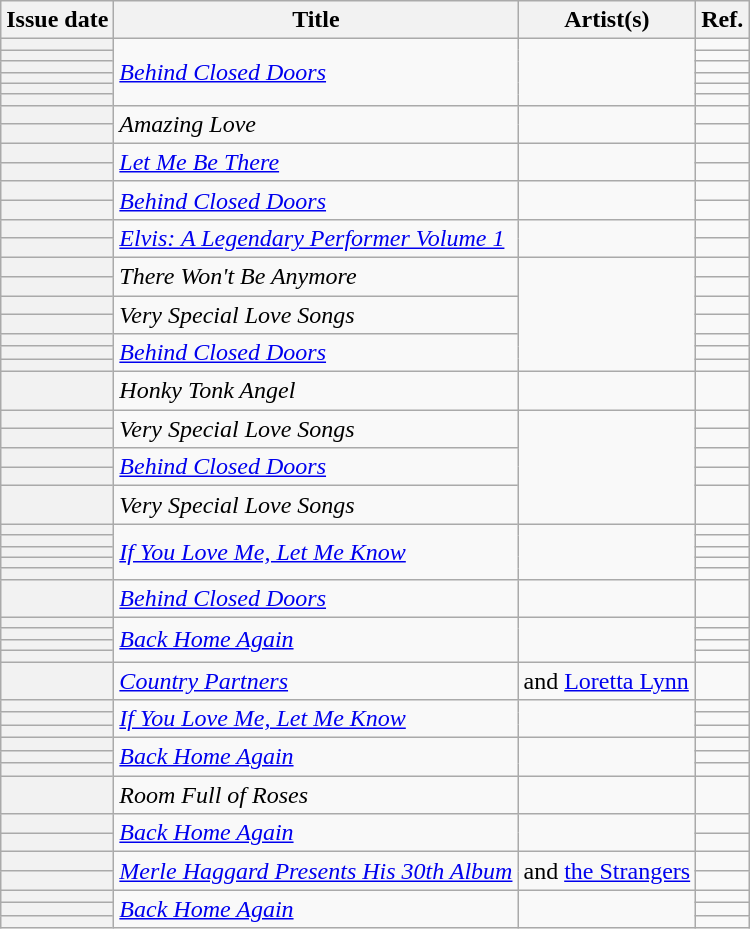<table class="wikitable sortable plainrowheaders">
<tr>
<th scope=col>Issue date</th>
<th scope=col>Title</th>
<th scope=col>Artist(s)</th>
<th scope=col class=unsortable>Ref.</th>
</tr>
<tr>
<th scope=row></th>
<td rowspan=6><em><a href='#'>Behind Closed Doors</a></em></td>
<td rowspan=6></td>
<td align=center></td>
</tr>
<tr>
<th scope=row></th>
<td align=center></td>
</tr>
<tr>
<th scope=row></th>
<td align=center></td>
</tr>
<tr>
<th scope=row></th>
<td align=center></td>
</tr>
<tr>
<th scope=row></th>
<td align=center></td>
</tr>
<tr>
<th scope=row></th>
<td align=center></td>
</tr>
<tr>
<th scope=row></th>
<td rowspan=2><em>Amazing Love</em></td>
<td rowspan=2></td>
<td align=center></td>
</tr>
<tr>
<th scope=row></th>
<td align=center></td>
</tr>
<tr>
<th scope=row></th>
<td rowspan=2><em><a href='#'>Let Me Be There</a></em></td>
<td rowspan=2></td>
<td align=center></td>
</tr>
<tr>
<th scope=row></th>
<td align=center></td>
</tr>
<tr>
<th scope=row></th>
<td rowspan=2><em><a href='#'>Behind Closed Doors</a></em></td>
<td rowspan=2></td>
<td align=center></td>
</tr>
<tr>
<th scope=row></th>
<td align=center></td>
</tr>
<tr>
<th scope=row></th>
<td rowspan=2><em><a href='#'>Elvis: A Legendary Performer Volume 1</a></em></td>
<td rowspan=2></td>
<td align=center></td>
</tr>
<tr>
<th scope=row></th>
<td align=center></td>
</tr>
<tr>
<th scope=row></th>
<td rowspan=2><em>There Won't Be Anymore</em></td>
<td rowspan=7></td>
<td align=center></td>
</tr>
<tr>
<th scope=row></th>
<td align=center></td>
</tr>
<tr>
<th scope=row></th>
<td rowspan=2><em>Very Special Love Songs</em></td>
<td align=center></td>
</tr>
<tr>
<th scope=row></th>
<td align=center></td>
</tr>
<tr>
<th scope=row></th>
<td rowspan=3><em><a href='#'>Behind Closed Doors</a></em></td>
<td align=center></td>
</tr>
<tr>
<th scope=row></th>
<td align=center></td>
</tr>
<tr>
<th scope=row></th>
<td align=center></td>
</tr>
<tr>
<th scope=row></th>
<td><em>Honky Tonk Angel</em></td>
<td></td>
<td align=center></td>
</tr>
<tr>
<th scope=row></th>
<td rowspan=2><em>Very Special Love Songs</em></td>
<td rowspan=5></td>
<td align=center></td>
</tr>
<tr>
<th scope=row></th>
<td align=center></td>
</tr>
<tr>
<th scope=row></th>
<td rowspan=2><em><a href='#'>Behind Closed Doors</a></em></td>
<td align=center></td>
</tr>
<tr>
<th scope=row></th>
<td align=center></td>
</tr>
<tr>
<th scope=row></th>
<td><em>Very Special Love Songs</em></td>
<td align=center></td>
</tr>
<tr>
<th scope=row></th>
<td rowspan=5><em><a href='#'>If You Love Me, Let Me Know</a></em></td>
<td rowspan=5></td>
<td align=center></td>
</tr>
<tr>
<th scope=row></th>
<td align=center></td>
</tr>
<tr>
<th scope=row></th>
<td align=center></td>
</tr>
<tr>
<th scope=row></th>
<td align=center></td>
</tr>
<tr>
<th scope=row></th>
<td align=center></td>
</tr>
<tr>
<th scope=row></th>
<td><em><a href='#'>Behind Closed Doors</a></em></td>
<td></td>
<td align=center></td>
</tr>
<tr>
<th scope=row></th>
<td rowspan=4><em><a href='#'>Back Home Again</a></em></td>
<td rowspan=4></td>
<td align=center></td>
</tr>
<tr>
<th scope=row></th>
<td align=center></td>
</tr>
<tr>
<th scope=row></th>
<td align=center></td>
</tr>
<tr>
<th scope=row></th>
<td align=center></td>
</tr>
<tr>
<th scope=row></th>
<td><em><a href='#'>Country Partners</a></em></td>
<td> and <a href='#'>Loretta Lynn</a></td>
<td align=center></td>
</tr>
<tr>
<th scope=row></th>
<td rowspan=3><em><a href='#'>If You Love Me, Let Me Know</a></em></td>
<td rowspan=3></td>
<td align=center></td>
</tr>
<tr>
<th scope=row></th>
<td align=center></td>
</tr>
<tr>
<th scope=row></th>
<td align=center></td>
</tr>
<tr>
<th scope=row></th>
<td rowspan=3><em><a href='#'>Back Home Again</a></em></td>
<td rowspan=3></td>
<td align=center></td>
</tr>
<tr>
<th scope=row></th>
<td align=center></td>
</tr>
<tr>
<th scope=row></th>
<td align=center></td>
</tr>
<tr>
<th scope=row></th>
<td><em>Room Full of Roses</em></td>
<td></td>
<td align=center></td>
</tr>
<tr>
<th scope=row></th>
<td rowspan=2><em><a href='#'>Back Home Again</a></em></td>
<td rowspan=2></td>
<td align=center></td>
</tr>
<tr>
<th scope=row></th>
<td align=center></td>
</tr>
<tr>
<th scope=row></th>
<td rowspan=2><em><a href='#'>Merle Haggard Presents His 30th Album</a></em></td>
<td rowspan=2> and <a href='#'>the Strangers</a></td>
<td align=center></td>
</tr>
<tr>
<th scope=row></th>
<td align=center></td>
</tr>
<tr>
<th scope=row></th>
<td rowspan=3><em><a href='#'>Back Home Again</a></em></td>
<td rowspan=3></td>
<td align=center></td>
</tr>
<tr>
<th scope=row></th>
<td align=center></td>
</tr>
<tr>
<th scope=row></th>
<td align=center></td>
</tr>
</table>
